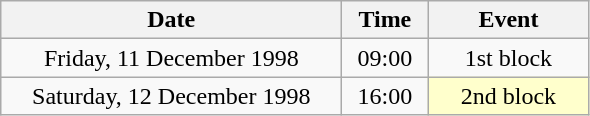<table class = "wikitable" style="text-align:center;">
<tr>
<th width=220>Date</th>
<th width=50>Time</th>
<th width=100>Event</th>
</tr>
<tr>
<td>Friday, 11 December 1998</td>
<td>09:00</td>
<td>1st block</td>
</tr>
<tr>
<td>Saturday, 12 December 1998</td>
<td>16:00</td>
<td bgcolor=ffffcc>2nd block</td>
</tr>
</table>
